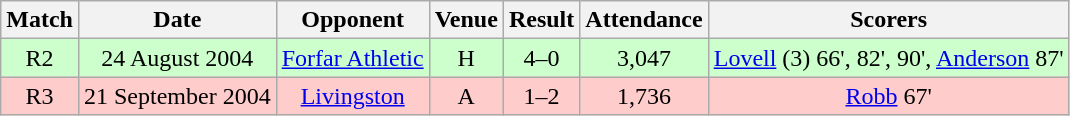<table class="wikitable" style="font-size:100%; text-align:center">
<tr>
<th>Match</th>
<th>Date</th>
<th>Opponent</th>
<th>Venue</th>
<th>Result</th>
<th>Attendance</th>
<th>Scorers</th>
</tr>
<tr style="background: #CCFFCC;">
<td>R2</td>
<td>24 August 2004</td>
<td><a href='#'>Forfar Athletic</a></td>
<td>H</td>
<td>4–0</td>
<td>3,047</td>
<td><a href='#'>Lovell</a> (3) 66', 82', 90', <a href='#'>Anderson</a> 87'</td>
</tr>
<tr style="background: #FFCCCC;">
<td>R3</td>
<td>21 September 2004</td>
<td><a href='#'>Livingston</a></td>
<td>A</td>
<td>1–2</td>
<td>1,736</td>
<td><a href='#'>Robb</a> 67'</td>
</tr>
</table>
